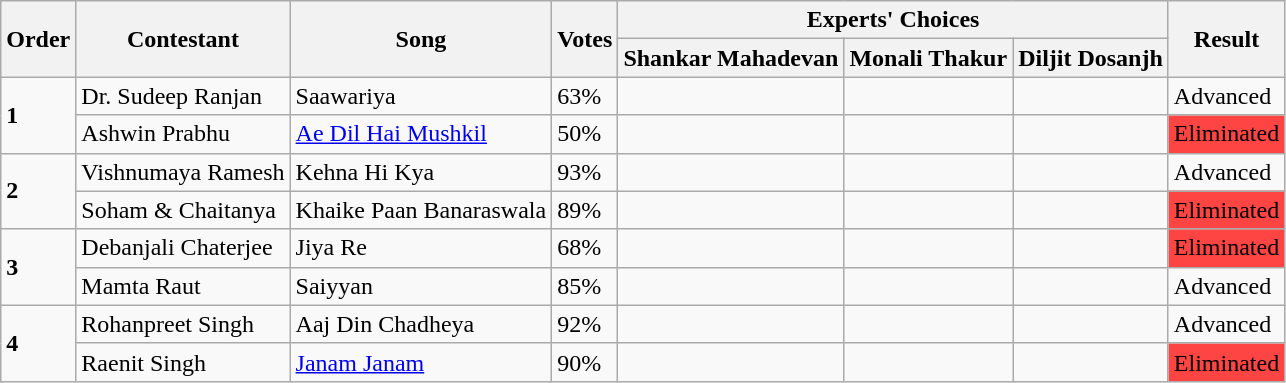<table class="wikitable sortable mw-collapsible">
<tr>
<th rowspan="2">Order</th>
<th rowspan="2">Contestant</th>
<th rowspan="2">Song</th>
<th rowspan="2">Votes</th>
<th colspan="3">Experts' Choices</th>
<th rowspan="2">Result</th>
</tr>
<tr>
<th>Shankar Mahadevan</th>
<th>Monali Thakur</th>
<th>Diljit Dosanjh</th>
</tr>
<tr>
<td rowspan="2"><strong>1</strong></td>
<td>Dr. Sudeep Ranjan</td>
<td>Saawariya</td>
<td>63%</td>
<td></td>
<td></td>
<td></td>
<td>Advanced</td>
</tr>
<tr>
<td>Ashwin Prabhu</td>
<td><a href='#'>Ae Dil Hai Mushkil</a></td>
<td>50%</td>
<td></td>
<td></td>
<td></td>
<td bgcolor="#ff4444">Eliminated</td>
</tr>
<tr>
<td rowspan="2"><strong>2</strong></td>
<td>Vishnumaya Ramesh</td>
<td>Kehna Hi Kya</td>
<td>93%</td>
<td></td>
<td></td>
<td></td>
<td>Advanced</td>
</tr>
<tr>
<td>Soham & Chaitanya</td>
<td>Khaike Paan Banaraswala</td>
<td>89%</td>
<td></td>
<td></td>
<td></td>
<td bgcolor="#ff4444">Eliminated</td>
</tr>
<tr>
<td rowspan="2"><strong>3</strong></td>
<td>Debanjali Chaterjee</td>
<td>Jiya Re</td>
<td>68%</td>
<td></td>
<td></td>
<td></td>
<td bgcolor="#ff4444">Eliminated</td>
</tr>
<tr>
<td>Mamta Raut</td>
<td>Saiyyan</td>
<td>85%</td>
<td></td>
<td></td>
<td></td>
<td>Advanced</td>
</tr>
<tr>
<td rowspan="2"><strong>4</strong></td>
<td>Rohanpreet Singh</td>
<td>Aaj Din Chadheya</td>
<td>92%</td>
<td></td>
<td></td>
<td></td>
<td>Advanced</td>
</tr>
<tr>
<td>Raenit Singh</td>
<td><a href='#'>Janam Janam</a></td>
<td>90%</td>
<td></td>
<td></td>
<td></td>
<td bgcolor="#ff4444">Eliminated</td>
</tr>
</table>
